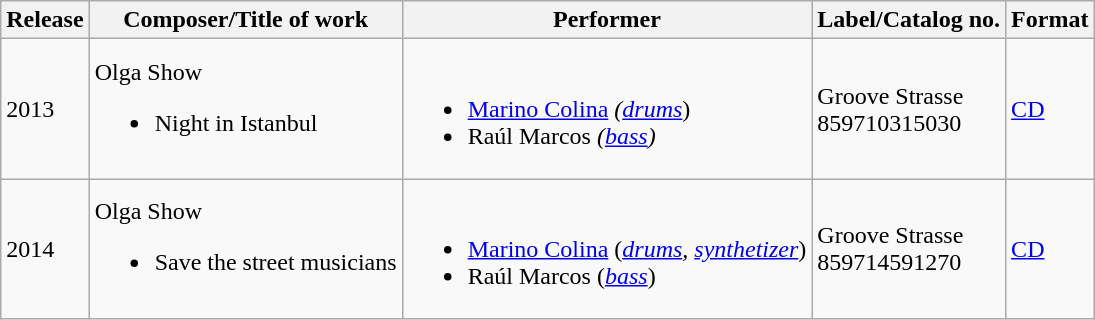<table class="wikitable sortable">
<tr>
<th>Release</th>
<th>Composer/Title of work</th>
<th>Performer</th>
<th>Label/Catalog no.</th>
<th>Format</th>
</tr>
<tr>
<td>2013</td>
<td>Olga Show<br><ul><li>Night in Istanbul</li></ul></td>
<td><br><ul><li><a href='#'>Marino Colina</a> <em>(<a href='#'>drums</a></em>)</li><li>Raúl Marcos <em>(<a href='#'>bass</a>)</em></li></ul></td>
<td>Groove Strasse<br>859710315030</td>
<td><a href='#'>CD</a></td>
</tr>
<tr>
<td>2014</td>
<td>Olga Show<br><ul><li>Save the street musicians</li></ul></td>
<td><br><ul><li><a href='#'>Marino Colina</a> (<a href='#'><em>drums</em></a><em>, <a href='#'>synthetizer</a></em>)</li><li>Raúl Marcos (<a href='#'><em>bass</em></a>)</li></ul></td>
<td>Groove Strasse<br>859714591270</td>
<td><a href='#'>CD</a></td>
</tr>
</table>
